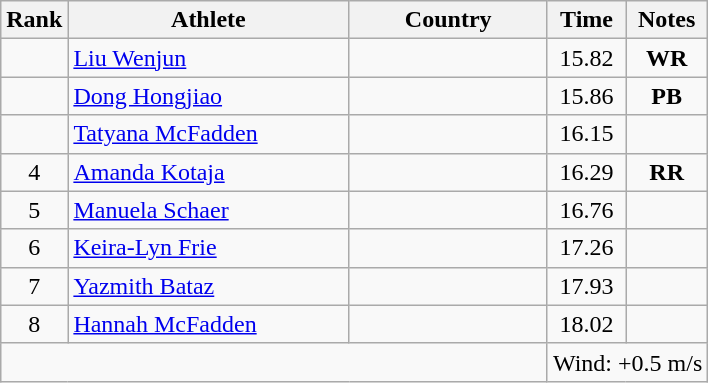<table class="wikitable sortable" style="text-align:center">
<tr>
<th>Rank</th>
<th style="width:180px">Athlete</th>
<th style="width:125px">Country</th>
<th>Time</th>
<th>Notes</th>
</tr>
<tr>
<td></td>
<td style="text-align:left;"><a href='#'>Liu Wenjun</a></td>
<td style="text-align:left;"></td>
<td>15.82</td>
<td><strong>WR</strong></td>
</tr>
<tr>
<td></td>
<td style="text-align:left;"><a href='#'>Dong Hongjiao</a></td>
<td style="text-align:left;"></td>
<td>15.86</td>
<td><strong>PB</strong></td>
</tr>
<tr>
<td></td>
<td style="text-align:left;"><a href='#'>Tatyana McFadden</a></td>
<td style="text-align:left;"></td>
<td>16.15</td>
<td></td>
</tr>
<tr>
<td>4</td>
<td style="text-align:left;"><a href='#'>Amanda Kotaja</a></td>
<td style="text-align:left;"></td>
<td>16.29</td>
<td><strong>RR</strong></td>
</tr>
<tr>
<td>5</td>
<td style="text-align:left;"><a href='#'>Manuela Schaer</a></td>
<td style="text-align:left;"></td>
<td>16.76</td>
<td></td>
</tr>
<tr>
<td>6</td>
<td style="text-align:left;"><a href='#'>Keira-Lyn Frie</a></td>
<td style="text-align:left;"></td>
<td>17.26</td>
<td></td>
</tr>
<tr>
<td>7</td>
<td style="text-align:left;"><a href='#'>Yazmith Bataz</a></td>
<td style="text-align:left;"></td>
<td>17.93</td>
<td></td>
</tr>
<tr>
<td>8</td>
<td style="text-align:left;"><a href='#'>Hannah McFadden</a></td>
<td style="text-align:left;"></td>
<td>18.02</td>
<td></td>
</tr>
<tr class="sortbottom">
<td colspan="3"></td>
<td colspan="2">Wind: +0.5 m/s</td>
</tr>
</table>
